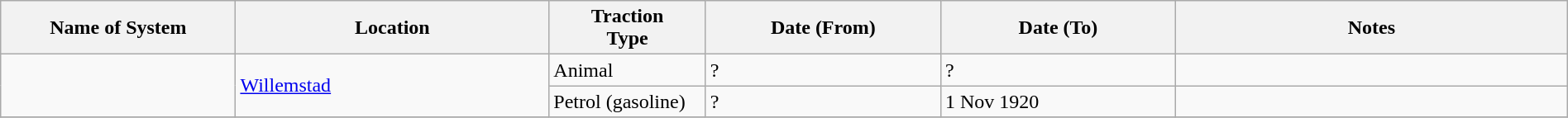<table class="wikitable" width=100%>
<tr>
<th width=15%>Name of System</th>
<th width=20%>Location</th>
<th width=10%>Traction<br>Type</th>
<th width=15%>Date (From)</th>
<th width=15%>Date (To)</th>
<th width=25%>Notes</th>
</tr>
<tr>
<td rowspan="2"> </td>
<td rowspan="2"><a href='#'>Willemstad</a></td>
<td>Animal</td>
<td>?</td>
<td>?</td>
<td> </td>
</tr>
<tr>
<td>Petrol (gasoline)</td>
<td>?</td>
<td>1 Nov 1920</td>
<td> </td>
</tr>
<tr>
</tr>
</table>
